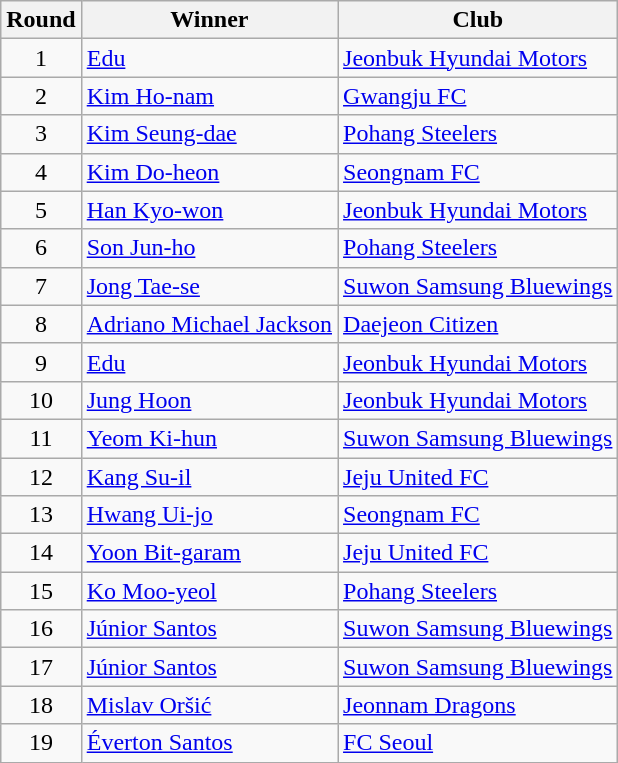<table class="wikitable">
<tr>
<th>Round</th>
<th>Winner</th>
<th>Club</th>
</tr>
<tr>
<td align=center>1</td>
<td> <a href='#'>Edu</a></td>
<td><a href='#'>Jeonbuk Hyundai Motors</a></td>
</tr>
<tr>
<td align=center>2</td>
<td> <a href='#'>Kim Ho-nam</a></td>
<td><a href='#'>Gwangju FC</a></td>
</tr>
<tr>
<td align=center>3</td>
<td> <a href='#'>Kim Seung-dae</a></td>
<td><a href='#'>Pohang Steelers</a></td>
</tr>
<tr>
<td align=center>4</td>
<td> <a href='#'>Kim Do-heon</a></td>
<td><a href='#'>Seongnam FC</a></td>
</tr>
<tr>
<td align=center>5</td>
<td> <a href='#'>Han Kyo-won</a></td>
<td><a href='#'>Jeonbuk Hyundai Motors</a></td>
</tr>
<tr>
<td align=center>6</td>
<td> <a href='#'>Son Jun-ho</a></td>
<td><a href='#'>Pohang Steelers</a></td>
</tr>
<tr>
<td align=center>7</td>
<td> <a href='#'>Jong Tae-se</a></td>
<td><a href='#'>Suwon Samsung Bluewings</a></td>
</tr>
<tr>
<td align=center>8</td>
<td> <a href='#'>Adriano Michael Jackson</a></td>
<td><a href='#'>Daejeon Citizen</a></td>
</tr>
<tr>
<td align=center>9</td>
<td> <a href='#'>Edu</a></td>
<td><a href='#'>Jeonbuk Hyundai Motors</a></td>
</tr>
<tr>
<td align=center>10</td>
<td> <a href='#'>Jung Hoon</a></td>
<td><a href='#'>Jeonbuk Hyundai Motors</a></td>
</tr>
<tr>
<td align=center>11</td>
<td> <a href='#'>Yeom Ki-hun</a></td>
<td><a href='#'>Suwon Samsung Bluewings</a></td>
</tr>
<tr>
<td align=center>12</td>
<td> <a href='#'>Kang Su-il</a></td>
<td><a href='#'>Jeju United FC</a></td>
</tr>
<tr>
<td align=center>13</td>
<td> <a href='#'>Hwang Ui-jo</a></td>
<td><a href='#'>Seongnam FC</a></td>
</tr>
<tr>
<td align=center>14</td>
<td> <a href='#'>Yoon Bit-garam</a></td>
<td><a href='#'>Jeju United FC</a></td>
</tr>
<tr>
<td align=center>15</td>
<td> <a href='#'>Ko Moo-yeol</a></td>
<td><a href='#'>Pohang Steelers</a></td>
</tr>
<tr>
<td align=center>16</td>
<td> <a href='#'>Júnior Santos</a></td>
<td><a href='#'>Suwon Samsung Bluewings</a></td>
</tr>
<tr>
<td align=center>17</td>
<td> <a href='#'>Júnior Santos</a></td>
<td><a href='#'>Suwon Samsung Bluewings</a></td>
</tr>
<tr>
<td align=center>18</td>
<td> <a href='#'>Mislav Oršić</a></td>
<td><a href='#'>Jeonnam Dragons</a></td>
</tr>
<tr>
<td align=center>19</td>
<td> <a href='#'>Éverton Santos</a></td>
<td><a href='#'>FC Seoul</a></td>
</tr>
</table>
